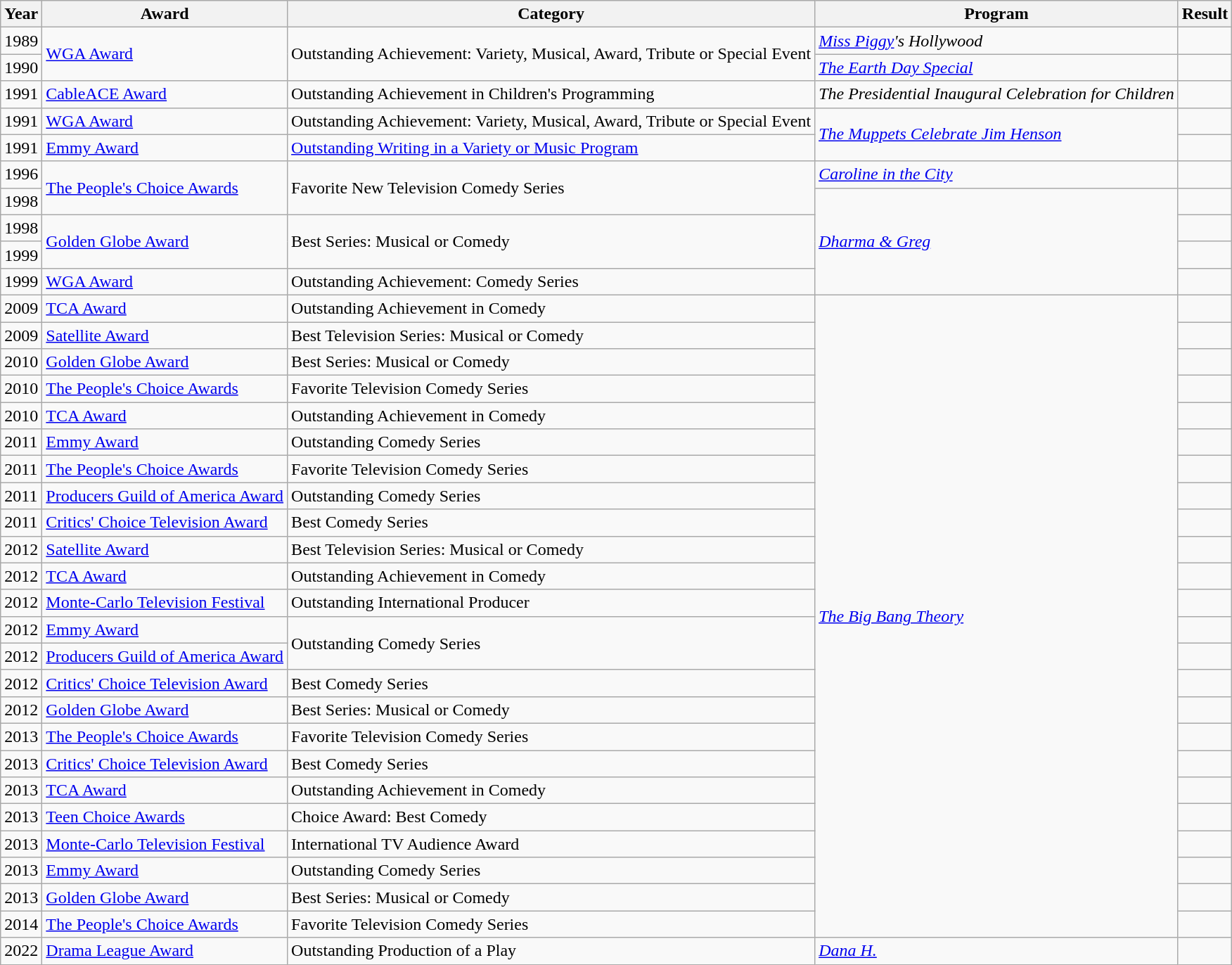<table class="wikitable plainrowheaders sortable">
<tr>
<th scope="col">Year</th>
<th scope="col">Award</th>
<th scope="col">Category</th>
<th scope="col">Program</th>
<th scope="col">Result</th>
</tr>
<tr>
<td>1989</td>
<td rowspan="2"><a href='#'>WGA Award</a></td>
<td rowspan="2">Outstanding Achievement: Variety, Musical, Award, Tribute or Special Event</td>
<td><em><a href='#'>Miss Piggy</a>'s Hollywood</em></td>
<td></td>
</tr>
<tr>
<td>1990</td>
<td><em><a href='#'>The Earth Day Special</a></em></td>
<td></td>
</tr>
<tr>
<td>1991</td>
<td><a href='#'>CableACE Award</a></td>
<td>Outstanding Achievement in Children's Programming</td>
<td><em>The Presidential Inaugural Celebration for Children </em></td>
<td></td>
</tr>
<tr>
<td>1991</td>
<td><a href='#'>WGA Award</a></td>
<td>Outstanding Achievement: Variety, Musical, Award, Tribute or Special Event</td>
<td rowspan="2"><em><a href='#'>The Muppets Celebrate Jim Henson</a> </em></td>
<td></td>
</tr>
<tr>
<td>1991</td>
<td><a href='#'>Emmy Award</a></td>
<td><a href='#'>Outstanding Writing in a Variety or Music Program</a></td>
<td></td>
</tr>
<tr>
<td>1996</td>
<td rowspan="2"><a href='#'>The People's Choice Awards</a></td>
<td rowspan="2">Favorite New Television Comedy Series</td>
<td><em><a href='#'>Caroline in the City</a></em></td>
<td></td>
</tr>
<tr>
<td>1998</td>
<td rowspan="4"><em><a href='#'>Dharma & Greg</a></em></td>
<td></td>
</tr>
<tr>
<td>1998</td>
<td rowspan="2"><a href='#'>Golden Globe Award</a></td>
<td rowspan="2">Best Series: Musical or Comedy</td>
<td></td>
</tr>
<tr>
<td>1999</td>
<td></td>
</tr>
<tr>
<td>1999</td>
<td><a href='#'>WGA Award</a></td>
<td>Outstanding Achievement: Comedy Series</td>
<td></td>
</tr>
<tr>
<td>2009</td>
<td><a href='#'>TCA Award</a></td>
<td>Outstanding Achievement in Comedy</td>
<td rowspan="24"><em><a href='#'>The Big Bang Theory</a></em></td>
<td></td>
</tr>
<tr>
<td>2009</td>
<td><a href='#'>Satellite Award</a></td>
<td>Best Television Series: Musical or Comedy</td>
<td></td>
</tr>
<tr>
<td>2010</td>
<td><a href='#'>Golden Globe Award</a></td>
<td>Best Series: Musical or Comedy</td>
<td></td>
</tr>
<tr>
<td>2010</td>
<td><a href='#'>The People's Choice Awards</a></td>
<td>Favorite Television Comedy Series</td>
<td></td>
</tr>
<tr>
<td>2010</td>
<td><a href='#'>TCA Award</a></td>
<td>Outstanding Achievement in Comedy</td>
<td></td>
</tr>
<tr>
<td>2011</td>
<td><a href='#'>Emmy Award</a></td>
<td>Outstanding Comedy Series</td>
<td></td>
</tr>
<tr>
<td>2011</td>
<td><a href='#'>The People's Choice Awards</a></td>
<td>Favorite Television Comedy Series</td>
<td></td>
</tr>
<tr>
<td>2011</td>
<td><a href='#'>Producers Guild of America Award</a></td>
<td>Outstanding Comedy Series</td>
<td></td>
</tr>
<tr>
<td>2011</td>
<td><a href='#'>Critics' Choice Television Award</a></td>
<td>Best Comedy Series</td>
<td></td>
</tr>
<tr>
<td>2012</td>
<td><a href='#'>Satellite Award</a></td>
<td>Best Television Series: Musical or Comedy</td>
<td></td>
</tr>
<tr>
<td>2012</td>
<td><a href='#'>TCA Award</a></td>
<td>Outstanding Achievement in Comedy</td>
<td></td>
</tr>
<tr>
<td>2012</td>
<td><a href='#'>Monte-Carlo Television Festival</a></td>
<td>Outstanding International Producer</td>
<td></td>
</tr>
<tr>
<td>2012</td>
<td><a href='#'>Emmy Award</a></td>
<td rowspan="2">Outstanding Comedy Series</td>
<td></td>
</tr>
<tr>
<td>2012</td>
<td><a href='#'>Producers Guild of America Award</a></td>
<td></td>
</tr>
<tr>
<td>2012</td>
<td><a href='#'>Critics' Choice Television Award</a></td>
<td>Best Comedy Series</td>
<td></td>
</tr>
<tr>
<td>2012</td>
<td><a href='#'>Golden Globe Award</a></td>
<td>Best Series: Musical or Comedy</td>
<td></td>
</tr>
<tr>
<td>2013</td>
<td><a href='#'>The People's Choice Awards</a></td>
<td>Favorite Television Comedy Series</td>
<td></td>
</tr>
<tr>
<td>2013</td>
<td><a href='#'>Critics' Choice Television Award</a></td>
<td>Best Comedy Series</td>
<td></td>
</tr>
<tr>
<td>2013</td>
<td><a href='#'>TCA Award</a></td>
<td>Outstanding Achievement in Comedy</td>
<td></td>
</tr>
<tr>
<td>2013</td>
<td><a href='#'>Teen Choice Awards</a></td>
<td>Choice Award: Best Comedy</td>
<td></td>
</tr>
<tr>
<td>2013</td>
<td><a href='#'>Monte-Carlo Television Festival</a></td>
<td>International TV Audience Award</td>
<td></td>
</tr>
<tr>
<td>2013</td>
<td><a href='#'>Emmy Award</a></td>
<td>Outstanding Comedy Series</td>
<td></td>
</tr>
<tr>
<td>2013</td>
<td><a href='#'>Golden Globe Award</a></td>
<td>Best Series: Musical or Comedy</td>
<td></td>
</tr>
<tr>
<td>2014</td>
<td><a href='#'>The People's Choice Awards</a></td>
<td>Favorite Television Comedy Series</td>
<td></td>
</tr>
<tr>
<td>2022</td>
<td><a href='#'>Drama League Award</a></td>
<td>Outstanding Production of a Play</td>
<td><em><a href='#'>Dana H.</a></em></td>
<td></td>
</tr>
</table>
